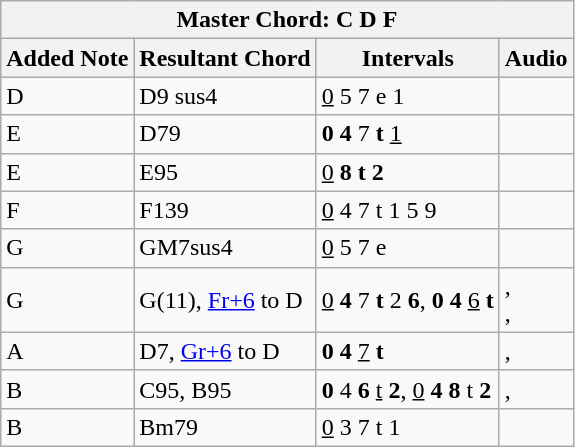<table class="wikitable">
<tr>
<th colspan="4">Master Chord: C D F</th>
</tr>
<tr>
<th>Added Note</th>
<th>Resultant Chord</th>
<th>Intervals</th>
<th>Audio</th>
</tr>
<tr>
<td>D</td>
<td>D9 sus4</td>
<td><u>0</u> 5 7 e 1</td>
<td></td>
</tr>
<tr>
<td>E</td>
<td>D79</td>
<td><strong>0</strong> <strong>4</strong> 7 <strong>t</strong> <u>1</u></td>
<td></td>
</tr>
<tr>
<td>E</td>
<td>E95</td>
<td><u>0</u> <strong>8</strong> <strong>t</strong> <strong>2</strong></td>
<td></td>
</tr>
<tr>
<td>F</td>
<td>F139</td>
<td><u>0</u> 4 7 t 1 5 9</td>
<td></td>
</tr>
<tr>
<td>G</td>
<td>GM7sus4</td>
<td><u>0</u> 5 7 e</td>
<td></td>
</tr>
<tr>
<td>G</td>
<td>G(11), <a href='#'>Fr+6</a> to D</td>
<td><u>0</u> <strong>4</strong> 7 <strong>t</strong> 2 <strong>6</strong>, <strong>0</strong> <strong>4</strong> <u>6</u> <strong>t</strong></td>
<td>,<br> ,<br> </td>
</tr>
<tr>
<td>A</td>
<td>D7, <a href='#'>Gr+6</a> to D</td>
<td><strong>0</strong> <strong>4</strong> <u>7</u> <strong>t</strong></td>
<td>,<br> </td>
</tr>
<tr>
<td>B</td>
<td>C95, B95</td>
<td><strong>0</strong> 4 <strong>6</strong> <u>t</u> <strong>2</strong>, <u>0</u> <strong>4</strong> <strong>8</strong> t <strong>2</strong></td>
<td>,<br> </td>
</tr>
<tr>
<td>B</td>
<td>Bm79</td>
<td><u>0</u> 3 7 t 1</td>
<td></td>
</tr>
</table>
